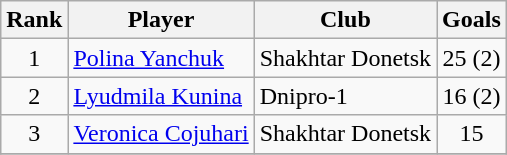<table class="wikitable" style="text-align:center">
<tr>
<th>Rank</th>
<th>Player</th>
<th>Club</th>
<th>Goals</th>
</tr>
<tr>
<td rowspan=1>1</td>
<td align="left"> <a href='#'>Polina Yanchuk</a></td>
<td align="left">Shakhtar Donetsk</td>
<td>25 (2)</td>
</tr>
<tr>
<td rowspan=1>2</td>
<td align="left"> <a href='#'>Lyudmila Kunina</a></td>
<td align="left">Dnipro-1</td>
<td>16 (2)</td>
</tr>
<tr>
<td rowspan=1>3</td>
<td align="left"> <a href='#'>Veronica Cojuhari</a></td>
<td align="left">Shakhtar Donetsk</td>
<td>15</td>
</tr>
<tr>
</tr>
</table>
